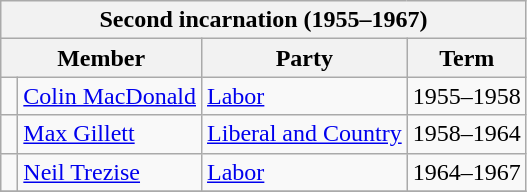<table class="wikitable">
<tr>
<th colspan="4">Second incarnation (1955–1967)</th>
</tr>
<tr>
<th colspan="2">Member</th>
<th>Party</th>
<th>Term</th>
</tr>
<tr>
<td> </td>
<td><a href='#'>Colin MacDonald</a></td>
<td><a href='#'>Labor</a></td>
<td>1955–1958</td>
</tr>
<tr>
<td> </td>
<td><a href='#'>Max Gillett</a></td>
<td><a href='#'>Liberal and Country</a></td>
<td>1958–1964</td>
</tr>
<tr>
<td> </td>
<td><a href='#'>Neil Trezise</a></td>
<td><a href='#'>Labor</a></td>
<td>1964–1967</td>
</tr>
<tr>
</tr>
</table>
